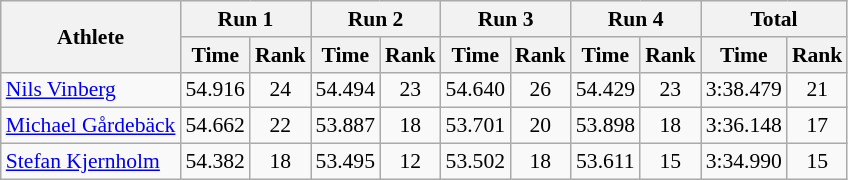<table class="wikitable" border="1" style="font-size:90%">
<tr>
<th rowspan="2">Athlete</th>
<th colspan="2">Run 1</th>
<th colspan="2">Run 2</th>
<th colspan="2">Run 3</th>
<th colspan="2">Run 4</th>
<th colspan="2">Total</th>
</tr>
<tr>
<th>Time</th>
<th>Rank</th>
<th>Time</th>
<th>Rank</th>
<th>Time</th>
<th>Rank</th>
<th>Time</th>
<th>Rank</th>
<th>Time</th>
<th>Rank</th>
</tr>
<tr>
<td><a href='#'>Nils Vinberg</a></td>
<td align="center">54.916</td>
<td align="center">24</td>
<td align="center">54.494</td>
<td align="center">23</td>
<td align="center">54.640</td>
<td align="center">26</td>
<td align="center">54.429</td>
<td align="center">23</td>
<td align="center">3:38.479</td>
<td align="center">21</td>
</tr>
<tr>
<td><a href='#'>Michael Gårdebäck</a></td>
<td align="center">54.662</td>
<td align="center">22</td>
<td align="center">53.887</td>
<td align="center">18</td>
<td align="center">53.701</td>
<td align="center">20</td>
<td align="center">53.898</td>
<td align="center">18</td>
<td align="center">3:36.148</td>
<td align="center">17</td>
</tr>
<tr>
<td><a href='#'>Stefan Kjernholm</a></td>
<td align="center">54.382</td>
<td align="center">18</td>
<td align="center">53.495</td>
<td align="center">12</td>
<td align="center">53.502</td>
<td align="center">18</td>
<td align="center">53.611</td>
<td align="center">15</td>
<td align="center">3:34.990</td>
<td align="center">15</td>
</tr>
</table>
